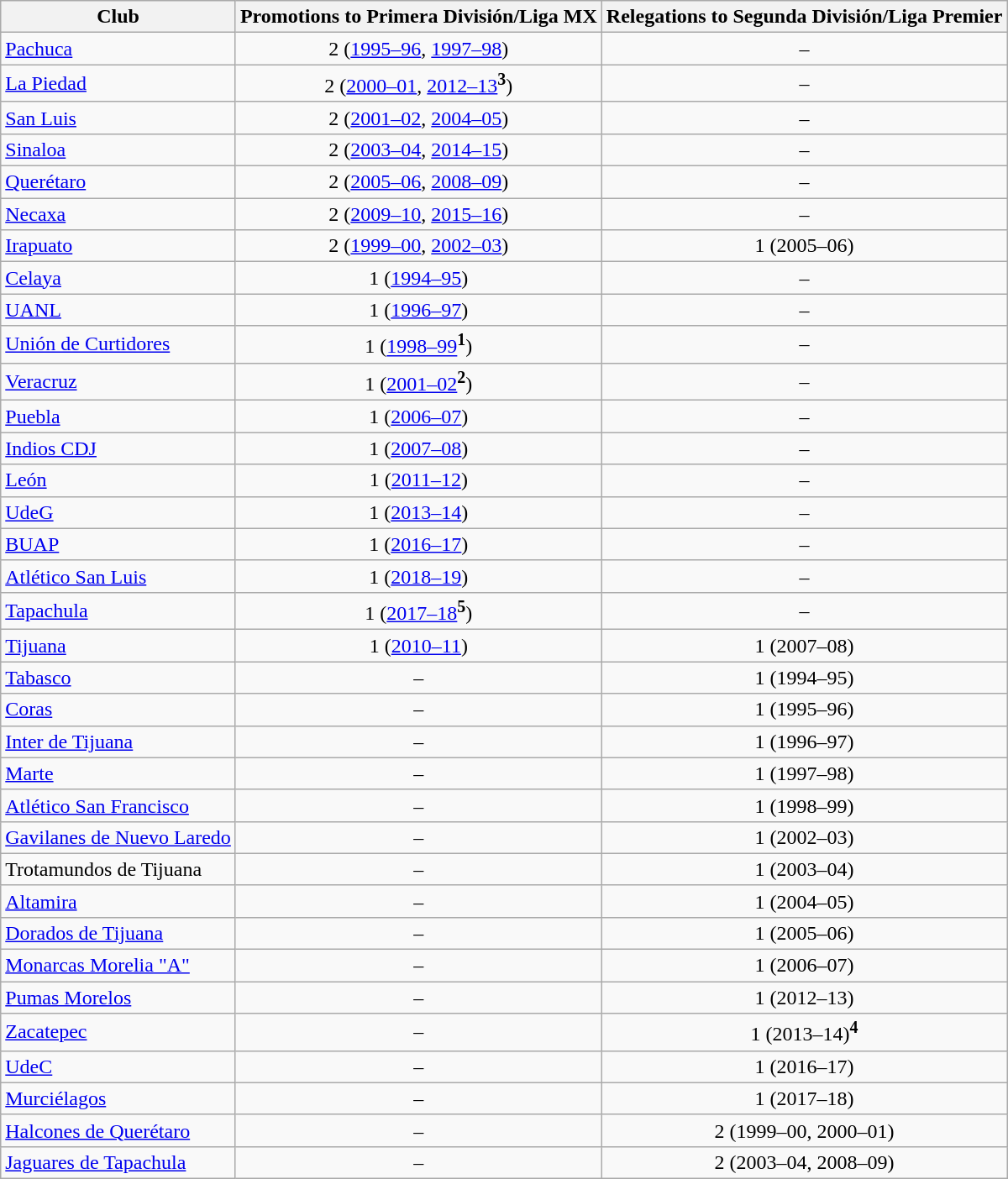<table class="wikitable" style="text-align: center;">
<tr>
<th>Club</th>
<th>Promotions to Primera División/Liga MX</th>
<th>Relegations to Segunda División/Liga Premier</th>
</tr>
<tr>
<td align=left><a href='#'>Pachuca</a></td>
<td>2 (<a href='#'>1995–96</a>, <a href='#'>1997–98</a>)</td>
<td>–</td>
</tr>
<tr>
<td align=left><a href='#'>La Piedad</a></td>
<td>2 (<a href='#'>2000–01</a>, <a href='#'>2012–13</a><sup><strong>3</strong></sup>)</td>
<td>–</td>
</tr>
<tr>
<td align=left><a href='#'>San Luis</a></td>
<td>2 (<a href='#'>2001–02</a>, <a href='#'>2004–05</a>)</td>
<td>–</td>
</tr>
<tr>
<td align=left><a href='#'>Sinaloa</a></td>
<td>2 (<a href='#'>2003–04</a>, <a href='#'>2014–15</a>)</td>
<td>–</td>
</tr>
<tr>
<td align=left><a href='#'>Querétaro</a></td>
<td>2 (<a href='#'>2005–06</a>, <a href='#'>2008–09</a>)</td>
<td>–</td>
</tr>
<tr>
<td align=left><a href='#'>Necaxa</a></td>
<td>2 (<a href='#'>2009–10</a>, <a href='#'>2015–16</a>)</td>
<td>–</td>
</tr>
<tr>
<td align=left><a href='#'>Irapuato</a></td>
<td>2 (<a href='#'>1999–00</a>, <a href='#'>2002–03</a>)</td>
<td>1 (2005–06)</td>
</tr>
<tr>
<td align=left><a href='#'>Celaya</a></td>
<td>1 (<a href='#'>1994–95</a>)</td>
<td>–</td>
</tr>
<tr>
<td align=left><a href='#'>UANL</a></td>
<td>1 (<a href='#'>1996–97</a>)</td>
<td>–</td>
</tr>
<tr>
<td align=left><a href='#'>Unión de Curtidores</a></td>
<td>1 (<a href='#'>1998–99</a><sup><strong>1</strong></sup>)</td>
<td>–</td>
</tr>
<tr>
<td align=left><a href='#'>Veracruz</a></td>
<td>1 (<a href='#'>2001–02</a><sup><strong>2</strong></sup>)</td>
<td>–</td>
</tr>
<tr>
<td align=left><a href='#'>Puebla</a></td>
<td>1 (<a href='#'>2006–07</a>)</td>
<td>–</td>
</tr>
<tr>
<td align=left><a href='#'>Indios CDJ</a></td>
<td>1 (<a href='#'>2007–08</a>)</td>
<td>–</td>
</tr>
<tr>
<td align=left><a href='#'>León</a></td>
<td>1 (<a href='#'>2011–12</a>)</td>
<td>–</td>
</tr>
<tr>
<td align=left><a href='#'>UdeG</a></td>
<td>1 (<a href='#'>2013–14</a>)</td>
<td>–</td>
</tr>
<tr>
<td align=left><a href='#'>BUAP</a></td>
<td>1 (<a href='#'>2016–17</a>)</td>
<td>–</td>
</tr>
<tr>
<td align=left><a href='#'>Atlético San Luis</a></td>
<td>1 (<a href='#'>2018–19</a>)</td>
<td>–</td>
</tr>
<tr>
<td align=left><a href='#'>Tapachula</a></td>
<td>1 (<a href='#'>2017–18</a><sup><strong>5</strong></sup>)</td>
<td>–</td>
</tr>
<tr>
<td align=left><a href='#'>Tijuana</a></td>
<td>1 (<a href='#'>2010–11</a>)</td>
<td>1 (2007–08)</td>
</tr>
<tr>
<td align=left><a href='#'>Tabasco</a></td>
<td>–</td>
<td>1 (1994–95)</td>
</tr>
<tr>
<td align=left><a href='#'>Coras</a></td>
<td>–</td>
<td>1 (1995–96)</td>
</tr>
<tr>
<td align=left><a href='#'>Inter de Tijuana</a></td>
<td>–</td>
<td>1 (1996–97)</td>
</tr>
<tr>
<td align=left><a href='#'>Marte</a></td>
<td>–</td>
<td>1 (1997–98)</td>
</tr>
<tr>
<td align=left><a href='#'>Atlético San Francisco</a></td>
<td>–</td>
<td>1 (1998–99)</td>
</tr>
<tr>
<td align=left><a href='#'>Gavilanes de Nuevo Laredo</a></td>
<td>–</td>
<td>1 (2002–03)</td>
</tr>
<tr>
<td align=left>Trotamundos de Tijuana</td>
<td>–</td>
<td>1 (2003–04)</td>
</tr>
<tr>
<td align=left><a href='#'>Altamira</a></td>
<td>–</td>
<td>1 (2004–05)</td>
</tr>
<tr>
<td align=left><a href='#'>Dorados de Tijuana</a></td>
<td>–</td>
<td>1 (2005–06)</td>
</tr>
<tr>
<td align=left><a href='#'>Monarcas Morelia "A"</a></td>
<td>–</td>
<td>1 (2006–07)</td>
</tr>
<tr>
<td align=left><a href='#'>Pumas Morelos</a></td>
<td>–</td>
<td>1 (2012–13)</td>
</tr>
<tr>
<td align=left><a href='#'>Zacatepec</a></td>
<td>–</td>
<td>1 (2013–14)<sup><strong>4</strong></sup></td>
</tr>
<tr>
<td align=left><a href='#'>UdeC</a></td>
<td>–</td>
<td>1 (2016–17)</td>
</tr>
<tr>
<td align=left><a href='#'>Murciélagos</a></td>
<td>–</td>
<td>1 (2017–18)</td>
</tr>
<tr>
<td align=left><a href='#'>Halcones de Querétaro</a></td>
<td>–</td>
<td>2 (1999–00, 2000–01)</td>
</tr>
<tr>
<td align=left><a href='#'>Jaguares de Tapachula</a></td>
<td>–</td>
<td>2 (2003–04, 2008–09)</td>
</tr>
</table>
